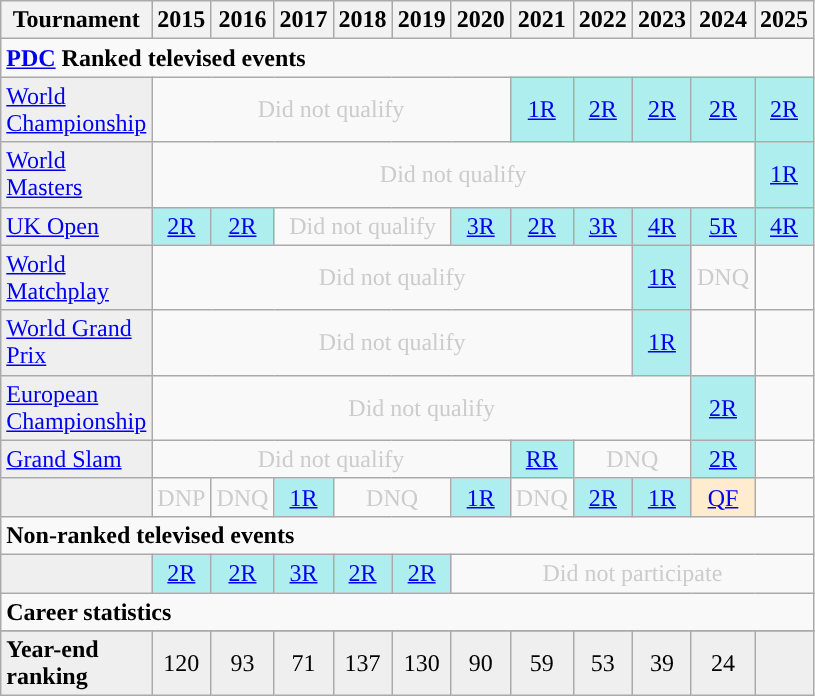<table class="wikitable" style="width:20%; margin:0">
<tr>
<th>Tournament</th>
<th>2015</th>
<th>2016</th>
<th>2017</th>
<th>2018</th>
<th>2019</th>
<th>2020</th>
<th>2021</th>
<th>2022</th>
<th>2023</th>
<th>2024</th>
<th>2025</th>
</tr>
<tr>
<td colspan="31" align="left"><strong><a href='#'>PDC</a> Ranked televised events</strong></td>
</tr>
<tr>
<td style="background:#efefef;"><a href='#'>World Championship</a></td>
<td colspan="6" style="text-align:center; color:#ccc;">Did not qualify</td>
<td style="text-align:center; background:#afeeee;"><a href='#'>1R</a></td>
<td style="text-align:center; background:#afeeee;"><a href='#'>2R</a></td>
<td style="text-align:center; background:#afeeee;"><a href='#'>2R</a></td>
<td style="text-align:center; background:#afeeee;"><a href='#'>2R</a></td>
<td style="text-align:center; background:#afeeee;"><a href='#'>2R</a></td>
</tr>
<tr>
<td style="background:#efefef;"><a href='#'>World Masters</a></td>
<td colspan="10" style="text-align:center; color:#ccc;">Did not qualify</td>
<td style="text-align:center; background:#afeeee;"><a href='#'>1R</a></td>
</tr>
<tr>
<td style="background:#efefef;"><a href='#'>UK Open</a></td>
<td style="text-align:center; background:#afeeee;"><a href='#'>2R</a></td>
<td style="text-align:center; background:#afeeee;"><a href='#'>2R</a></td>
<td colspan="3" style="text-align:center; color:#ccc;">Did not qualify</td>
<td style="text-align:center; background:#afeeee;"><a href='#'>3R</a></td>
<td style="text-align:center; background:#afeeee;"><a href='#'>2R</a></td>
<td style="text-align:center; background:#afeeee;"><a href='#'>3R</a></td>
<td style="text-align:center; background:#afeeee;"><a href='#'>4R</a></td>
<td style="text-align:center; background:#afeeee;"><a href='#'>5R</a></td>
<td style="text-align:center; background:#afeeee;"><a href='#'>4R</a></td>
</tr>
<tr>
<td style="background:#efefef;"><a href='#'>World Matchplay</a></td>
<td colspan="8" style="text-align:center; color:#ccc;">Did not qualify</td>
<td style="text-align:center; background:#afeeee;"><a href='#'>1R</a></td>
<td style="color:#ccc; text-align:center; color:#ccc;">DNQ</td>
<td></td>
</tr>
<tr>
<td style="background:#efefef;"><a href='#'>World Grand Prix</a></td>
<td colspan="8" style="text-align:center; color:#ccc;">Did not qualify</td>
<td style="text-align:center; background:#afeeee;"><a href='#'>1R</a></td>
<td></td>
<td></td>
</tr>
<tr>
<td style="background:#efefef;"><a href='#'>European Championship</a></td>
<td colspan="9" style="text-align:center; color:#ccc;">Did not qualify</td>
<td style="text-align:center; background:#afeeee;"><a href='#'>2R</a></td>
<td></td>
</tr>
<tr>
<td style="background:#efefef;"><a href='#'>Grand Slam</a></td>
<td colspan="6" style="text-align:center; color:#ccc;">Did not qualify</td>
<td style="text-align:center; background:#afeeee;"><a href='#'>RR</a></td>
<td colspan="2" style="text-align:center; color:#ccc;">DNQ</td>
<td style="text-align:center; background:#afeeee;"><a href='#'>2R</a></td>
<td></td>
</tr>
<tr>
<td style="background:#efefef;"></td>
<td style="text-align:center; color:#ccc;">DNP</td>
<td style="text-align:center; color:#ccc;">DNQ</td>
<td style="text-align:center; background:#afeeee;"><a href='#'>1R</a></td>
<td colspan="2" style="text-align:center; color:#ccc;">DNQ</td>
<td style="text-align:center; background:#afeeee;"><a href='#'>1R</a></td>
<td style="text-align:center; color:#ccc;">DNQ</td>
<td style="text-align:center; background:#afeeee;"><a href='#'>2R</a></td>
<td style="text-align:center; background:#afeeee;"><a href='#'>1R</a></td>
<td style="text-align:center; background:#ffebcd;"><a href='#'>QF</a></td>
<td></td>
</tr>
<tr>
<td colspan="15" align="left"><strong>Non-ranked televised events</strong></td>
</tr>
<tr>
<td style="background:#efefef;"></td>
<td style="text-align:center; background:#afeeee;"><a href='#'>2R</a></td>
<td style="text-align:center; background:#afeeee;"><a href='#'>2R</a></td>
<td style="text-align:center; background:#afeeee;"><a href='#'>3R</a></td>
<td style="text-align:center; background:#afeeee;"><a href='#'>2R</a></td>
<td style="text-align:center; background:#afeeee;"><a href='#'>2R</a></td>
<td colspan="6" style="text-align:center; color:#ccc;">Did not participate</td>
</tr>
<tr>
<td colspan="14" align="left"><strong>Career statistics</strong></td>
</tr>
<tr>
</tr>
<tr bgcolor="efefef">
<td align="left"><strong>Year-end ranking</strong></td>
<td style="text-align:center;">120</td>
<td style="text-align:center;">93</td>
<td style="text-align:center;">71</td>
<td style="text-align:center;">137</td>
<td style="text-align:center;">130</td>
<td style="text-align:center;">90</td>
<td style="text-align:center;">59</td>
<td style="text-align:center;">53</td>
<td style="text-align:center;">39</td>
<td style="text-align:center;">24</td>
<td></td>
</tr>
</table>
